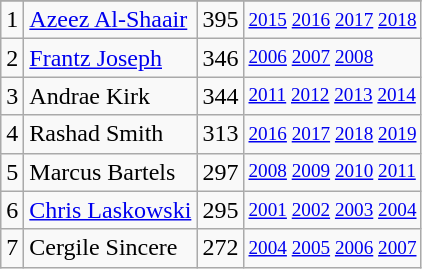<table class="wikitable">
<tr>
</tr>
<tr>
<td>1</td>
<td><a href='#'>Azeez Al-Shaair</a></td>
<td>395</td>
<td style="font-size:80%;"><a href='#'>2015</a> <a href='#'>2016</a> <a href='#'>2017</a> <a href='#'>2018</a></td>
</tr>
<tr>
<td>2</td>
<td><a href='#'>Frantz Joseph</a></td>
<td>346</td>
<td style="font-size:80%;"><a href='#'>2006</a> <a href='#'>2007</a> <a href='#'>2008</a></td>
</tr>
<tr>
<td>3</td>
<td>Andrae Kirk</td>
<td>344</td>
<td style="font-size:80%;"><a href='#'>2011</a> <a href='#'>2012</a> <a href='#'>2013</a> <a href='#'>2014</a></td>
</tr>
<tr>
<td>4</td>
<td>Rashad Smith</td>
<td>313</td>
<td style="font-size:80%;"><a href='#'>2016</a> <a href='#'>2017</a> <a href='#'>2018</a> <a href='#'>2019</a></td>
</tr>
<tr>
<td>5</td>
<td>Marcus Bartels</td>
<td>297</td>
<td style="font-size:80%;"><a href='#'>2008</a> <a href='#'>2009</a> <a href='#'>2010</a> <a href='#'>2011</a></td>
</tr>
<tr>
<td>6</td>
<td><a href='#'>Chris Laskowski</a></td>
<td>295</td>
<td style="font-size:80%;"><a href='#'>2001</a> <a href='#'>2002</a> <a href='#'>2003</a> <a href='#'>2004</a></td>
</tr>
<tr>
<td>7</td>
<td>Cergile Sincere</td>
<td>272</td>
<td style="font-size:80%;"><a href='#'>2004</a> <a href='#'>2005</a> <a href='#'>2006</a> <a href='#'>2007</a></td>
</tr>
</table>
